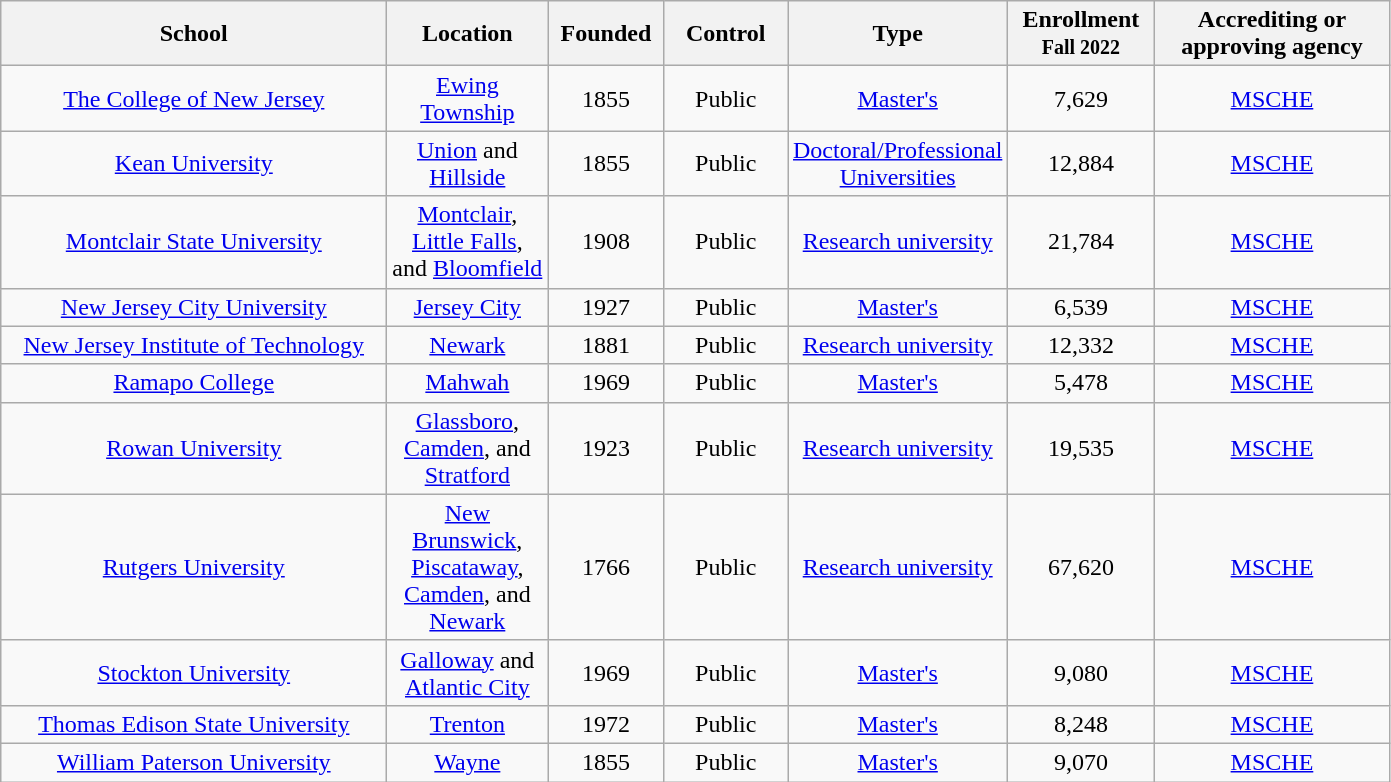<table class="wikitable sortable" style="text-align:center;">
<tr>
<th scope="col" width="250">School</th>
<th scope="col" width="100">Location</th>
<th scope="col" width="70">Founded</th>
<th scope="col" width="75">Control</th>
<th scope="col" width="100">Type</th>
<th scope="col" width="90" data-sort-type="number">Enrollment<br><small>Fall 2022</small></th>
<th scope="col" width="150" class="unsortable">Accrediting or approving agency</th>
</tr>
<tr>
<td><a href='#'>The College of New Jersey</a></td>
<td><a href='#'>Ewing Township</a></td>
<td>1855</td>
<td>Public</td>
<td><a href='#'>Master's</a></td>
<td>7,629</td>
<td><a href='#'>MSCHE</a></td>
</tr>
<tr>
<td><a href='#'>Kean University</a></td>
<td><a href='#'>Union</a> and <a href='#'>Hillside</a></td>
<td>1855</td>
<td>Public</td>
<td><a href='#'>	Doctoral/Professional Universities</a></td>
<td>12,884</td>
<td><a href='#'>MSCHE</a></td>
</tr>
<tr>
<td><a href='#'>Montclair State University</a></td>
<td><a href='#'>Montclair</a>, <a href='#'>Little Falls</a>, and <a href='#'>Bloomfield</a></td>
<td>1908</td>
<td>Public</td>
<td><a href='#'>Research university</a></td>
<td>21,784</td>
<td><a href='#'>MSCHE</a></td>
</tr>
<tr>
<td><a href='#'>New Jersey City University</a></td>
<td><a href='#'>Jersey City</a></td>
<td>1927</td>
<td>Public</td>
<td><a href='#'>Master's</a></td>
<td>6,539</td>
<td><a href='#'>MSCHE</a></td>
</tr>
<tr>
<td><a href='#'>New Jersey Institute of Technology</a></td>
<td><a href='#'>Newark</a></td>
<td>1881</td>
<td>Public</td>
<td><a href='#'>Research university</a></td>
<td>12,332</td>
<td><a href='#'>MSCHE</a></td>
</tr>
<tr>
<td><a href='#'>Ramapo College</a></td>
<td><a href='#'>Mahwah</a></td>
<td>1969</td>
<td>Public</td>
<td><a href='#'>Master's</a></td>
<td>5,478</td>
<td><a href='#'>MSCHE</a></td>
</tr>
<tr>
<td><a href='#'>Rowan University</a></td>
<td><a href='#'>Glassboro</a>, <a href='#'>Camden</a>, and <a href='#'>Stratford</a></td>
<td>1923</td>
<td>Public</td>
<td><a href='#'>Research university</a></td>
<td>19,535</td>
<td><a href='#'>MSCHE</a></td>
</tr>
<tr>
<td><a href='#'>Rutgers University</a></td>
<td><a href='#'>New Brunswick</a>, <a href='#'>Piscataway</a>, <a href='#'>Camden</a>, and <a href='#'>Newark</a></td>
<td>1766</td>
<td>Public</td>
<td><a href='#'>Research university</a></td>
<td>67,620</td>
<td><a href='#'>MSCHE</a></td>
</tr>
<tr>
<td><a href='#'>Stockton University</a></td>
<td><a href='#'>Galloway</a> and <a href='#'>Atlantic City</a></td>
<td>1969</td>
<td>Public</td>
<td><a href='#'>Master's</a></td>
<td>9,080</td>
<td><a href='#'>MSCHE</a></td>
</tr>
<tr>
<td><a href='#'>Thomas Edison State University</a></td>
<td><a href='#'>Trenton</a></td>
<td>1972</td>
<td>Public</td>
<td><a href='#'>Master's</a></td>
<td>8,248</td>
<td><a href='#'>MSCHE</a></td>
</tr>
<tr>
<td><a href='#'>William Paterson University</a></td>
<td><a href='#'>Wayne</a></td>
<td>1855</td>
<td>Public</td>
<td><a href='#'>Master's</a></td>
<td>9,070</td>
<td><a href='#'>MSCHE</a></td>
</tr>
</table>
